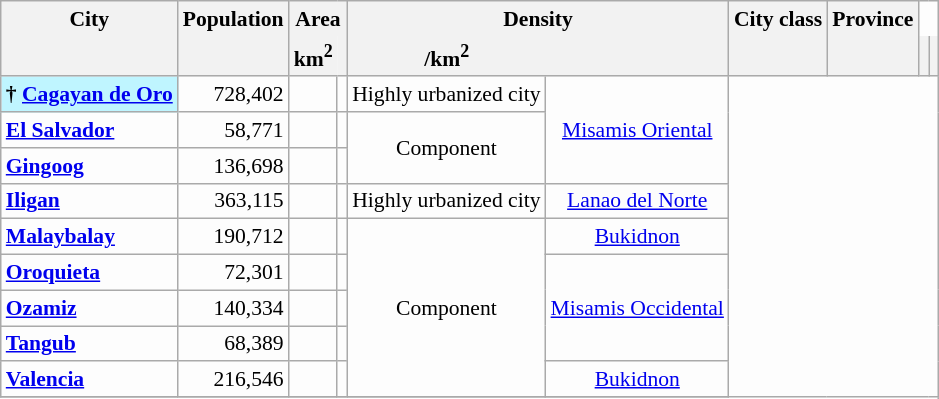<table class="wikitable sortable collapsible collapsed" style="text-align:center;background-color:#FDFDFD;font-size:90%;">
<tr>
<th scope="col" style="border-bottom:none;" class="unsortable">City</th>
<th scope="col" style="border-bottom:none;" class="unsortable">Population </th>
<th scope="col" style="border-bottom:none;" class="unsortable" colspan=2>Area</th>
<th scope="col" style="border-bottom:none;" class="unsortable" colspan=2>Density</th>
<th scope="col" style="border-bottom:none;" class="unsortable">City class</th>
<th scope="col" style="border-bottom:none;" class="unsortable">Province</th>
</tr>
<tr>
<th scope="col" style="border-top:none;"></th>
<th scope="col" style="border-top:none;"></th>
<th scope="col" style="border-style:hidden hidden solid solid;">km<sup>2</sup></th>
<th scope="col" style="border-style:hidden solid solid hidden;" class="unsortable"></th>
<th scope="col" style="border-style:hidden hidden solid solid;">/km<sup>2</sup></th>
<th scope="col" style="border-style:hidden solid solid hidden;" class="unsortable"></th>
<th scope="col" style="border-top:none;"></th>
<th scope="col" style="border-top:none;"></th>
<th scope="col" style="border-top:none;"></th>
<th scope="col" style="border-top:none;"></th>
</tr>
<tr>
<th scope="row" style="text-align:left;background-color:#BFF5FF;border-right:0;">† <a href='#'>Cagayan de Oro</a></th>
<td style="text-align:right;">728,402</td>
<td></td>
<td></td>
<td>Highly urbanized city</td>
<td rowspan="3"><a href='#'>Misamis Oriental</a></td>
</tr>
<tr>
<th scope="row" style="text-align:left;background-color:initial;"><a href='#'>El Salvador</a></th>
<td style="text-align:right;">58,771</td>
<td></td>
<td></td>
<td rowspan="2">Component</td>
</tr>
<tr>
<th scope="row" style="text-align:left;background-color:initial;"><a href='#'>Gingoog</a></th>
<td style="text-align:right;">136,698</td>
<td></td>
<td></td>
</tr>
<tr>
<th scope="row" style="text-align:left;background-color:initial;"><a href='#'>Iligan</a></th>
<td style="text-align:right;">363,115</td>
<td></td>
<td></td>
<td>Highly urbanized city</td>
<td><a href='#'>Lanao del Norte</a></td>
</tr>
<tr>
<th scope="row" style="text-align:left;background-color:initial;"><a href='#'>Malaybalay</a></th>
<td style="text-align:right;">190,712</td>
<td></td>
<td></td>
<td rowspan="5">Component</td>
<td><a href='#'>Bukidnon</a></td>
</tr>
<tr>
<th scope="row" style="text-align:left;background-color:initial;"><a href='#'>Oroquieta</a></th>
<td style="text-align:right;">72,301</td>
<td></td>
<td></td>
<td rowspan="3"><a href='#'>Misamis Occidental</a></td>
</tr>
<tr>
<th scope="row" style="text-align:left;background-color:initial;"><a href='#'>Ozamiz</a></th>
<td style="text-align:right;">140,334</td>
<td></td>
<td></td>
</tr>
<tr>
<th scope="row" style="text-align:left;background-color:initial;"><a href='#'>Tangub</a></th>
<td style="text-align:right;">68,389</td>
<td></td>
<td></td>
</tr>
<tr>
<th scope="row" style="text-align:left;background-color:initial;"><a href='#'>Valencia</a></th>
<td style="text-align:right;">216,546</td>
<td></td>
<td></td>
<td><a href='#'>Bukidnon</a></td>
</tr>
<tr>
</tr>
</table>
